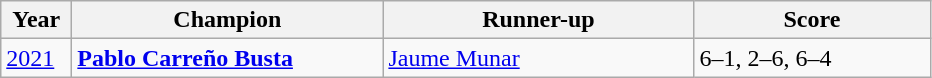<table class="wikitable">
<tr>
<th style="width:40px">Year</th>
<th style="width:200px">Champion</th>
<th style="width:200px">Runner-up</th>
<th style="width:150px" class="unsortable">Score</th>
</tr>
<tr>
<td><a href='#'>2021</a></td>
<td> <strong><a href='#'>Pablo Carreño Busta</a></strong></td>
<td> <a href='#'>Jaume Munar</a></td>
<td>6–1, 2–6, 6–4</td>
</tr>
</table>
